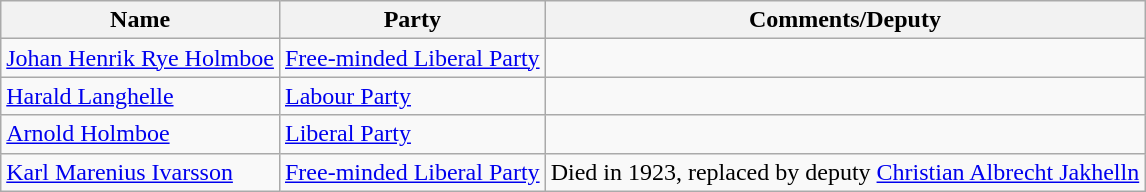<table class="wikitable">
<tr>
<th>Name</th>
<th>Party</th>
<th>Comments/Deputy</th>
</tr>
<tr>
<td><a href='#'>Johan Henrik Rye Holmboe</a></td>
<td><a href='#'>Free-minded Liberal Party</a></td>
<td></td>
</tr>
<tr>
<td><a href='#'>Harald Langhelle</a></td>
<td><a href='#'>Labour Party</a></td>
<td></td>
</tr>
<tr>
<td><a href='#'>Arnold Holmboe</a></td>
<td><a href='#'>Liberal Party</a></td>
<td></td>
</tr>
<tr>
<td><a href='#'>Karl Marenius Ivarsson</a></td>
<td><a href='#'>Free-minded Liberal Party</a></td>
<td>Died in 1923, replaced by deputy <a href='#'>Christian Albrecht Jakhelln</a></td>
</tr>
</table>
